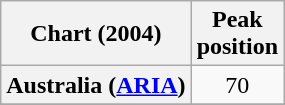<table class="wikitable sortable plainrowheaders" style="text-align:center;" border="1">
<tr>
<th scope="col">Chart (2004)</th>
<th scope="col">Peak<br>position</th>
</tr>
<tr>
<th scope="row">Australia (<a href='#'>ARIA</a>)</th>
<td>70</td>
</tr>
<tr>
</tr>
<tr>
</tr>
<tr>
</tr>
<tr>
</tr>
<tr>
</tr>
<tr>
</tr>
</table>
